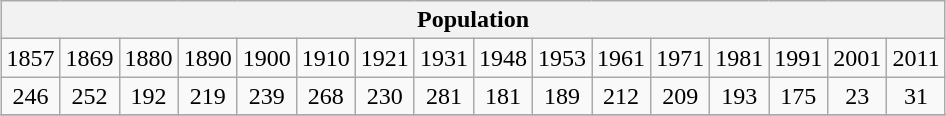<table class="wikitable" style="margin: 0.5em auto; text-align: center;">
<tr>
<th colspan="16">Population</th>
</tr>
<tr>
<td>1857</td>
<td>1869</td>
<td>1880</td>
<td>1890</td>
<td>1900</td>
<td>1910</td>
<td>1921</td>
<td>1931</td>
<td>1948</td>
<td>1953</td>
<td>1961</td>
<td>1971</td>
<td>1981</td>
<td>1991</td>
<td>2001</td>
<td>2011</td>
</tr>
<tr>
<td>246</td>
<td>252</td>
<td>192</td>
<td>219</td>
<td>239</td>
<td>268</td>
<td>230</td>
<td>281</td>
<td>181</td>
<td>189</td>
<td>212</td>
<td>209</td>
<td>193</td>
<td>175</td>
<td>23</td>
<td>31</td>
</tr>
<tr>
</tr>
</table>
